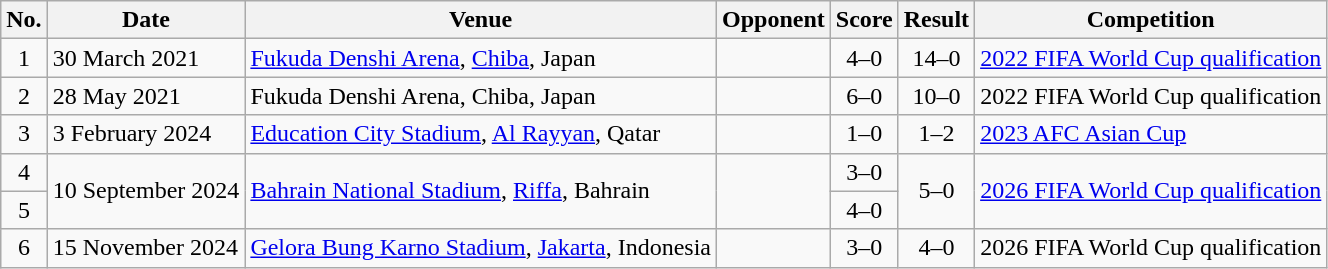<table class="wikitable sortable">
<tr>
<th scope="col">No.</th>
<th scope="col">Date</th>
<th scope="col">Venue</th>
<th scope="col">Opponent</th>
<th scope="col">Score</th>
<th scope="col">Result</th>
<th scope="col">Competition</th>
</tr>
<tr>
<td align="center">1</td>
<td>30 March 2021</td>
<td><a href='#'>Fukuda Denshi Arena</a>, <a href='#'>Chiba</a>, Japan</td>
<td></td>
<td align="center">4–0</td>
<td align="center">14–0</td>
<td><a href='#'>2022 FIFA World Cup qualification</a></td>
</tr>
<tr>
<td align="center">2</td>
<td>28 May 2021</td>
<td>Fukuda Denshi Arena, Chiba, Japan</td>
<td></td>
<td align="center">6–0</td>
<td align="center">10–0</td>
<td>2022 FIFA World Cup qualification</td>
</tr>
<tr>
<td align="center">3</td>
<td>3 February 2024</td>
<td><a href='#'>Education City Stadium</a>, <a href='#'>Al Rayyan</a>, Qatar</td>
<td></td>
<td align="center">1–0</td>
<td align="center">1–2</td>
<td><a href='#'>2023 AFC Asian Cup</a></td>
</tr>
<tr>
<td align="center">4</td>
<td rowspan="2">10 September 2024</td>
<td rowspan="2"><a href='#'>Bahrain National Stadium</a>, <a href='#'>Riffa</a>, Bahrain</td>
<td rowspan="2"></td>
<td align="center">3–0</td>
<td rowspan=2 align="center">5–0</td>
<td rowspan="2"><a href='#'>2026 FIFA World Cup qualification</a></td>
</tr>
<tr>
<td align="center">5</td>
<td align="center">4–0</td>
</tr>
<tr>
<td align="center">6</td>
<td>15 November 2024</td>
<td><a href='#'>Gelora Bung Karno Stadium</a>, <a href='#'>Jakarta</a>, Indonesia</td>
<td></td>
<td align="center">3–0</td>
<td align="center">4–0</td>
<td>2026 FIFA World Cup qualification</td>
</tr>
</table>
